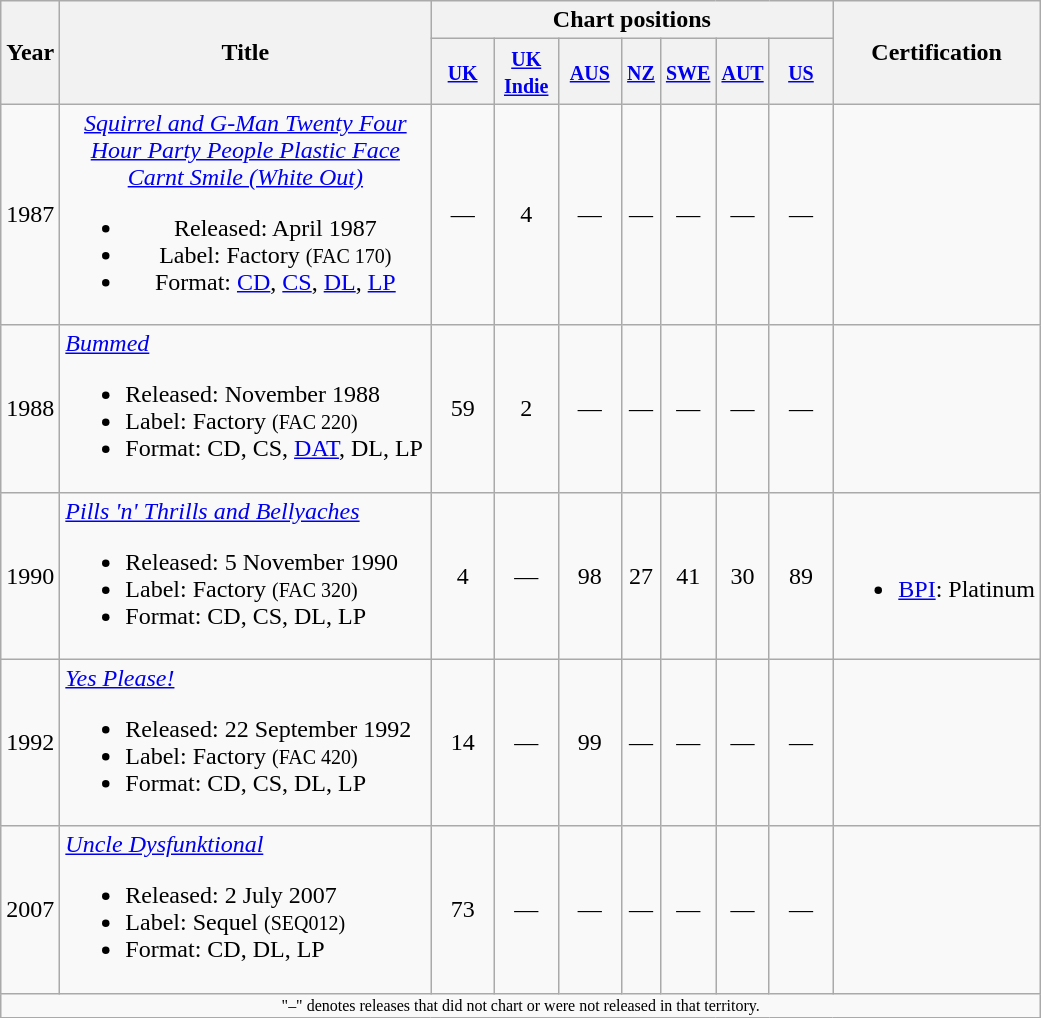<table class="wikitable" style=text-align:center;>
<tr>
<th rowspan="2">Year</th>
<th scope="col" rowspan="2" style="width:15em;">Title</th>
<th colspan="7">Chart positions</th>
<th rowspan="2">Certification</th>
</tr>
<tr>
<th width="35"><small><a href='#'>UK</a></small> <br></th>
<th width="35"><small><a href='#'>UK Indie</a></small> <br></th>
<th width="35"><small><a href='#'>AUS</a></small><br></th>
<th><a href='#'><small>NZ</small></a></th>
<th><a href='#'><small>SWE</small></a></th>
<th><a href='#'><small>AUT</small></a></th>
<th width="35"><small><a href='#'>US</a></small></th>
</tr>
<tr>
<td>1987</td>
<td><em><a href='#'>Squirrel and G-Man Twenty Four Hour Party People Plastic Face Carnt Smile (White Out)</a></em><br><ul><li>Released: April 1987</li><li>Label: Factory <small>(FAC 170)</small></li><li>Format: <a href='#'>CD</a>, <a href='#'>CS</a>, <a href='#'>DL</a>, <a href='#'>LP</a></li></ul></td>
<td>—</td>
<td>4</td>
<td>—</td>
<td>—</td>
<td>—</td>
<td>—</td>
<td>—</td>
<td></td>
</tr>
<tr>
<td>1988</td>
<td align="left"><em><a href='#'>Bummed</a></em><br><ul><li>Released: November 1988</li><li>Label: Factory <small>(FAC 220)</small></li><li>Format: CD, CS, <a href='#'>DAT</a>, DL, LP</li></ul></td>
<td>59</td>
<td>2</td>
<td>—</td>
<td>—</td>
<td>—</td>
<td>—</td>
<td>—</td>
<td></td>
</tr>
<tr>
<td>1990</td>
<td align="left"><em><a href='#'>Pills 'n' Thrills and Bellyaches</a></em><br><ul><li>Released: 5 November 1990</li><li>Label: Factory <small>(FAC 320)</small></li><li>Format: CD, CS, DL, LP</li></ul></td>
<td>4</td>
<td>—</td>
<td>98</td>
<td>27</td>
<td>41</td>
<td>30</td>
<td>89</td>
<td><br><ul><li><a href='#'>BPI</a>: Platinum</li></ul></td>
</tr>
<tr>
<td>1992</td>
<td align="left"><em><a href='#'>Yes Please!</a></em><br><ul><li>Released: 22 September 1992</li><li>Label: Factory <small>(FAC 420)</small></li><li>Format: CD, CS, DL, LP</li></ul></td>
<td>14</td>
<td>—</td>
<td>99</td>
<td>—</td>
<td>—</td>
<td>—</td>
<td>—</td>
<td></td>
</tr>
<tr>
<td>2007</td>
<td align="left"><em><a href='#'>Uncle Dysfunktional</a></em><br><ul><li>Released: 2 July 2007</li><li>Label: Sequel <small>(SEQ012)</small></li><li>Format: CD, DL, LP</li></ul></td>
<td>73</td>
<td>—</td>
<td>—</td>
<td>—</td>
<td>—</td>
<td>—</td>
<td>—</td>
<td></td>
</tr>
<tr>
<td colspan="10" style="font-size: 8pt">"–" denotes releases that did not chart or were not released in that territory.</td>
</tr>
</table>
